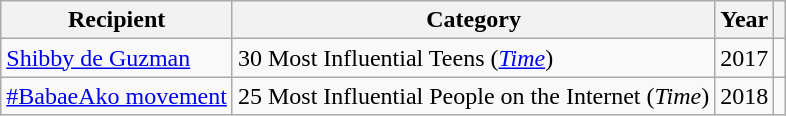<table class="wikitable sortable plainrowheaders">
<tr>
<th>Recipient</th>
<th>Category</th>
<th>Year</th>
<th text-align:center></th>
</tr>
<tr>
<td scope="row"><a href='#'>Shibby de Guzman</a></td>
<td scope="row">30 Most Influential Teens (<a href='#'><em>Time</em></a>)</td>
<td scope="row">2017</td>
<td text-align:center></td>
</tr>
<tr>
<td scope="row"><a href='#'>#BabaeAko movement</a></td>
<td scope="row">25 Most Influential People on the Internet (<em>Time</em>)</td>
<td scope="row">2018</td>
<td text-align:center></td>
</tr>
</table>
